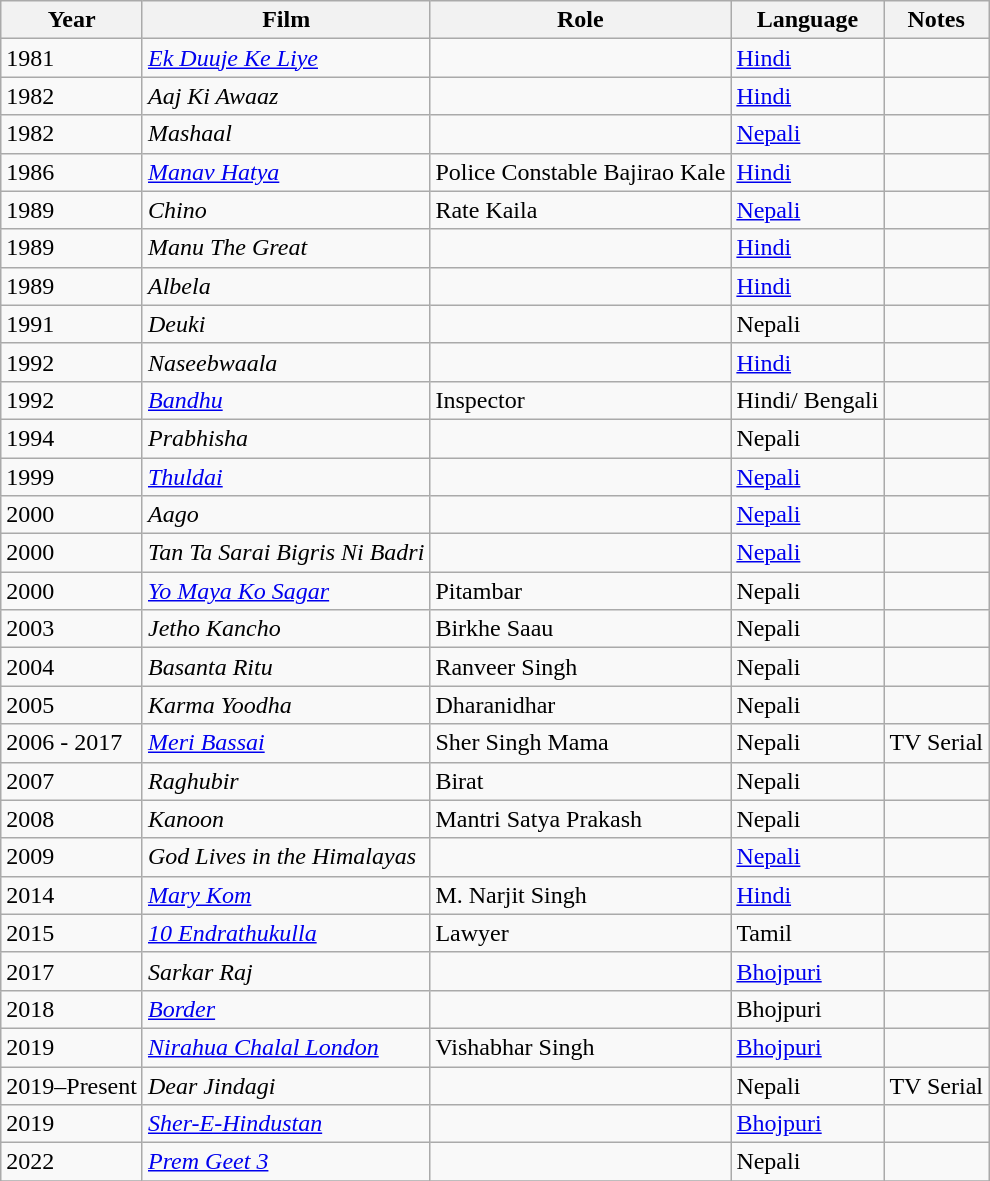<table class="wikitable sortable">
<tr>
<th>Year</th>
<th>Film</th>
<th>Role</th>
<th>Language</th>
<th>Notes</th>
</tr>
<tr>
<td>1981</td>
<td><em><a href='#'>Ek Duuje Ke Liye</a></em></td>
<td></td>
<td><a href='#'>Hindi</a></td>
<td></td>
</tr>
<tr>
<td>1982</td>
<td><em>Aaj Ki Awaaz</em></td>
<td></td>
<td><a href='#'>Hindi</a></td>
<td></td>
</tr>
<tr>
<td>1982</td>
<td><em>Mashaal</em></td>
<td></td>
<td><a href='#'>Nepali</a></td>
<td></td>
</tr>
<tr>
<td>1986</td>
<td><em><a href='#'>Manav Hatya</a></em></td>
<td>Police Constable Bajirao Kale</td>
<td><a href='#'>Hindi</a></td>
<td></td>
</tr>
<tr>
<td>1989</td>
<td><em>Chino</em></td>
<td>Rate Kaila</td>
<td><a href='#'>Nepali</a></td>
<td></td>
</tr>
<tr>
<td>1989</td>
<td><em>Manu The Great</em></td>
<td></td>
<td><a href='#'>Hindi</a></td>
<td></td>
</tr>
<tr>
<td>1989</td>
<td><em>Albela</em></td>
<td></td>
<td><a href='#'>Hindi</a></td>
<td></td>
</tr>
<tr>
<td>1991</td>
<td><em>Deuki</em></td>
<td></td>
<td>Nepali</td>
<td></td>
</tr>
<tr>
<td>1992</td>
<td><em>Naseebwaala</em></td>
<td></td>
<td><a href='#'>Hindi</a></td>
<td></td>
</tr>
<tr>
<td>1992</td>
<td><a href='#'><em>Bandhu</em></a></td>
<td>Inspector</td>
<td>Hindi/ Bengali</td>
<td></td>
</tr>
<tr>
<td>1994</td>
<td><em>Prabhisha</em></td>
<td></td>
<td>Nepali</td>
<td></td>
</tr>
<tr>
<td>1999</td>
<td><em><a href='#'>Thuldai</a></em></td>
<td></td>
<td><a href='#'>Nepali</a></td>
<td></td>
</tr>
<tr>
<td>2000</td>
<td><em>Aago</em></td>
<td></td>
<td><a href='#'>Nepali</a></td>
<td></td>
</tr>
<tr>
<td>2000</td>
<td><em>Tan Ta Sarai Bigris Ni Badri</em></td>
<td></td>
<td><a href='#'>Nepali</a></td>
<td></td>
</tr>
<tr>
<td>2000</td>
<td><em><a href='#'>Yo Maya Ko Sagar</a></em></td>
<td>Pitambar</td>
<td>Nepali</td>
<td></td>
</tr>
<tr>
<td>2003</td>
<td><em>Jetho Kancho</em></td>
<td>Birkhe Saau</td>
<td>Nepali</td>
<td></td>
</tr>
<tr>
<td>2004</td>
<td><em>Basanta Ritu</em></td>
<td>Ranveer Singh</td>
<td>Nepali</td>
<td></td>
</tr>
<tr>
<td>2005</td>
<td><em>Karma Yoodha</em></td>
<td>Dharanidhar</td>
<td>Nepali</td>
<td></td>
</tr>
<tr>
<td>2006 - 2017</td>
<td><em><a href='#'>Meri Bassai</a></em></td>
<td>Sher Singh Mama</td>
<td>Nepali</td>
<td>TV Serial</td>
</tr>
<tr>
<td>2007</td>
<td><em>Raghubir</em></td>
<td>Birat</td>
<td>Nepali</td>
<td></td>
</tr>
<tr>
<td>2008</td>
<td><em>Kanoon</em></td>
<td>Mantri Satya Prakash</td>
<td>Nepali</td>
<td></td>
</tr>
<tr>
<td>2009</td>
<td><em>God Lives in the Himalayas</em></td>
<td></td>
<td><a href='#'>Nepali</a></td>
<td></td>
</tr>
<tr>
<td>2014</td>
<td><em><a href='#'>Mary Kom</a></em></td>
<td>M. Narjit Singh</td>
<td><a href='#'>Hindi</a></td>
<td></td>
</tr>
<tr>
<td>2015</td>
<td><em><a href='#'>10 Endrathukulla</a></em></td>
<td>Lawyer</td>
<td>Tamil</td>
<td></td>
</tr>
<tr>
<td>2017</td>
<td><em>Sarkar Raj</em></td>
<td></td>
<td><a href='#'>Bhojpuri</a></td>
<td></td>
</tr>
<tr>
<td>2018</td>
<td><em><a href='#'>Border</a></em></td>
<td></td>
<td>Bhojpuri</td>
<td></td>
</tr>
<tr>
<td>2019</td>
<td><em><a href='#'>Nirahua Chalal London</a></em></td>
<td>Vishabhar Singh</td>
<td><a href='#'>Bhojpuri</a></td>
<td></td>
</tr>
<tr>
<td>2019–Present</td>
<td><em>Dear Jindagi</em></td>
<td></td>
<td>Nepali</td>
<td>TV Serial</td>
</tr>
<tr>
<td>2019</td>
<td><em><a href='#'>Sher-E-Hindustan</a></em></td>
<td></td>
<td><a href='#'>Bhojpuri</a></td>
<td></td>
</tr>
<tr>
<td>2022</td>
<td><em><a href='#'>Prem Geet 3</a></em></td>
<td></td>
<td>Nepali</td>
<td></td>
</tr>
<tr>
</tr>
</table>
